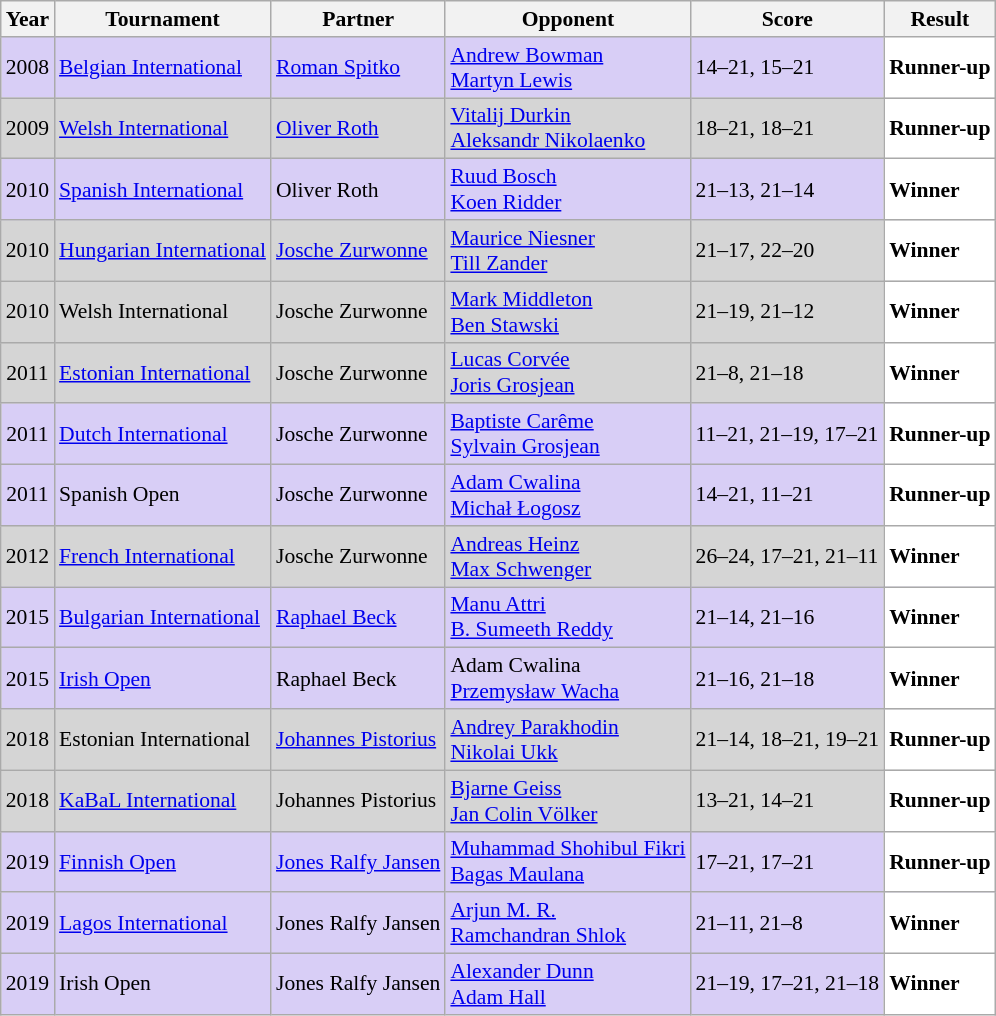<table class="sortable wikitable" style="font-size: 90%;">
<tr>
<th>Year</th>
<th>Tournament</th>
<th>Partner</th>
<th>Opponent</th>
<th>Score</th>
<th>Result</th>
</tr>
<tr style="background:#D8CEF6">
<td align="center">2008</td>
<td align="left"><a href='#'>Belgian International</a></td>
<td align="left"> <a href='#'>Roman Spitko</a></td>
<td align="left"> <a href='#'>Andrew Bowman</a><br> <a href='#'>Martyn Lewis</a></td>
<td align="left">14–21, 15–21</td>
<td style="text-align:left; background:white"> <strong>Runner-up</strong></td>
</tr>
<tr style="background:#D5D5D5">
<td align="center">2009</td>
<td align="left"><a href='#'>Welsh International</a></td>
<td align="left"> <a href='#'>Oliver Roth</a></td>
<td align="left"> <a href='#'>Vitalij Durkin</a><br> <a href='#'>Aleksandr Nikolaenko</a></td>
<td align="left">18–21, 18–21</td>
<td style="text-align:left; background:white"> <strong>Runner-up</strong></td>
</tr>
<tr style="background:#D8CEF6">
<td align="center">2010</td>
<td align="left"><a href='#'>Spanish International</a></td>
<td align="left"> Oliver Roth</td>
<td align="left"> <a href='#'>Ruud Bosch</a><br> <a href='#'>Koen Ridder</a></td>
<td align="left">21–13, 21–14</td>
<td style="text-align:left; background:white"> <strong>Winner</strong></td>
</tr>
<tr style="background:#D5D5D5">
<td align="center">2010</td>
<td align="left"><a href='#'>Hungarian International</a></td>
<td align="left"> <a href='#'>Josche Zurwonne</a></td>
<td align="left"> <a href='#'>Maurice Niesner</a><br> <a href='#'>Till Zander</a></td>
<td align="left">21–17, 22–20</td>
<td style="text-align:left; background:white"> <strong>Winner</strong></td>
</tr>
<tr style="background:#D5D5D5">
<td align="center">2010</td>
<td align="left">Welsh International</td>
<td align="left"> Josche Zurwonne</td>
<td align="left"> <a href='#'>Mark Middleton</a><br> <a href='#'>Ben Stawski</a></td>
<td align="left">21–19, 21–12</td>
<td style="text-align:left; background:white"> <strong>Winner</strong></td>
</tr>
<tr style="background:#D5D5D5">
<td align="center">2011</td>
<td align="left"><a href='#'>Estonian International</a></td>
<td align="left"> Josche Zurwonne</td>
<td align="left"> <a href='#'>Lucas Corvée</a><br> <a href='#'>Joris Grosjean</a></td>
<td align="left">21–8, 21–18</td>
<td style="text-align:left; background:white"> <strong>Winner</strong></td>
</tr>
<tr style="background:#D8CEF6">
<td align="center">2011</td>
<td align="left"><a href='#'>Dutch International</a></td>
<td align="left"> Josche Zurwonne</td>
<td align="left"> <a href='#'>Baptiste Carême</a><br> <a href='#'>Sylvain Grosjean</a></td>
<td align="left">11–21, 21–19, 17–21</td>
<td style="text-align:left; background:white"> <strong>Runner-up</strong></td>
</tr>
<tr style="background:#D8CEF6">
<td align="center">2011</td>
<td align="left">Spanish Open</td>
<td align="left"> Josche Zurwonne</td>
<td align="left"> <a href='#'>Adam Cwalina</a><br> <a href='#'>Michał Łogosz</a></td>
<td align="left">14–21, 11–21</td>
<td style="text-align:left; background:white"> <strong>Runner-up</strong></td>
</tr>
<tr style="background:#D5D5D5">
<td align="center">2012</td>
<td align="left"><a href='#'>French International</a></td>
<td align="left"> Josche Zurwonne</td>
<td align="left"> <a href='#'>Andreas Heinz</a><br> <a href='#'>Max Schwenger</a></td>
<td align="left">26–24, 17–21, 21–11</td>
<td style="text-align:left; background:white"> <strong>Winner</strong></td>
</tr>
<tr style="background:#D8CEF6">
<td align="center">2015</td>
<td align="left"><a href='#'>Bulgarian International</a></td>
<td align="left"> <a href='#'>Raphael Beck</a></td>
<td align="left"> <a href='#'>Manu Attri</a><br> <a href='#'>B. Sumeeth Reddy</a></td>
<td align="left">21–14, 21–16</td>
<td style="text-align:left; background:white"> <strong>Winner</strong></td>
</tr>
<tr style="background:#D8CEF6">
<td align="center">2015</td>
<td align="left"><a href='#'>Irish Open</a></td>
<td align="left"> Raphael Beck</td>
<td align="left"> Adam Cwalina<br> <a href='#'>Przemysław Wacha</a></td>
<td align="left">21–16, 21–18</td>
<td style="text-align:left; background:white"> <strong>Winner</strong></td>
</tr>
<tr style="background:#D5D5D5">
<td align="center">2018</td>
<td align="left">Estonian International</td>
<td align="left"> <a href='#'>Johannes Pistorius</a></td>
<td align="left"> <a href='#'>Andrey Parakhodin</a><br>  <a href='#'>Nikolai Ukk</a></td>
<td align="left">21–14, 18–21, 19–21</td>
<td style="text-align:left; background:white"> <strong>Runner-up</strong></td>
</tr>
<tr style="background:#D5D5D5">
<td align="center">2018</td>
<td align="left"><a href='#'>KaBaL International</a></td>
<td align="left"> Johannes Pistorius</td>
<td align="left"> <a href='#'>Bjarne Geiss</a><br> <a href='#'>Jan Colin Völker</a></td>
<td align="left">13–21, 14–21</td>
<td style="text-align:left; background:white"> <strong>Runner-up</strong></td>
</tr>
<tr style="background:#D8CEF6">
<td align="center">2019</td>
<td align="left"><a href='#'>Finnish Open</a></td>
<td align="left"> <a href='#'>Jones Ralfy Jansen</a></td>
<td align="left"> <a href='#'>Muhammad Shohibul Fikri</a><br> <a href='#'>Bagas Maulana</a></td>
<td align="left">17–21, 17–21</td>
<td style="text-align:left; background:white"> <strong>Runner-up</strong></td>
</tr>
<tr style="background:#D8CEF6">
<td align="center">2019</td>
<td align="left"><a href='#'>Lagos International</a></td>
<td align="left"> Jones Ralfy Jansen</td>
<td align="left"> <a href='#'>Arjun M. R.</a><br> <a href='#'>Ramchandran Shlok</a></td>
<td align="left">21–11, 21–8</td>
<td style="text-align:left; background:white"> <strong>Winner</strong></td>
</tr>
<tr style="background:#D8CEF6">
<td align="center">2019</td>
<td align="left">Irish Open</td>
<td align="left"> Jones Ralfy Jansen</td>
<td align="left"> <a href='#'>Alexander Dunn</a><br> <a href='#'>Adam Hall</a></td>
<td align="left">21–19, 17–21, 21–18</td>
<td style="text-align:left; background:white"> <strong>Winner</strong></td>
</tr>
</table>
